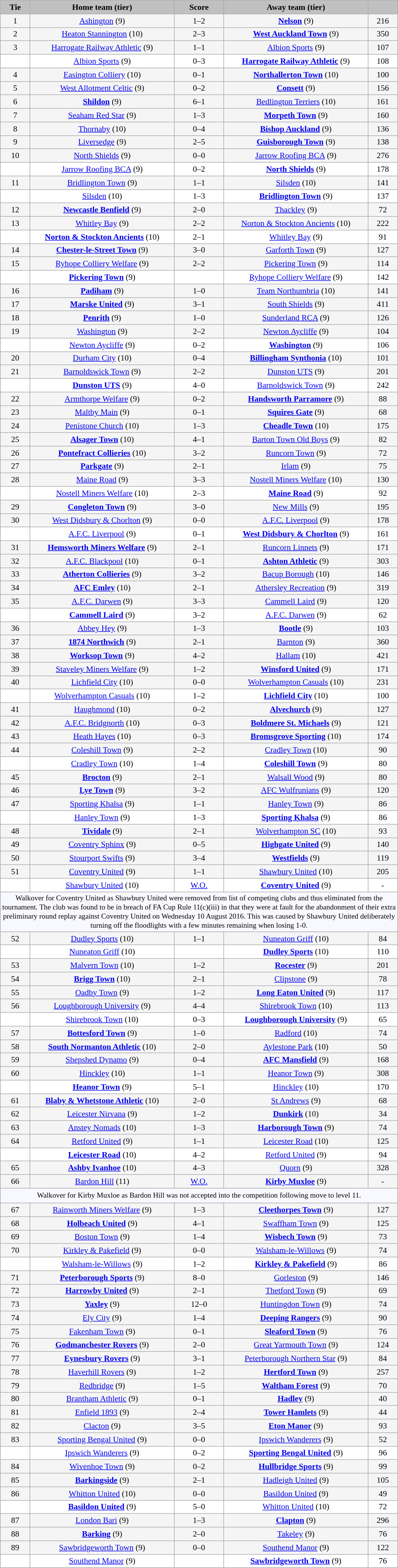<table class="wikitable" style="width: 700px; background:WhiteSmoke; text-align:center; font-size:90%">
<tr>
<td scope="col" style="width:  7.50%; background:silver;"><strong>Tie</strong></td>
<td scope="col" style="width: 36.25%; background:silver;"><strong>Home team (tier)</strong></td>
<td scope="col" style="width: 12.50%; background:silver;"><strong>Score</strong></td>
<td scope="col" style="width: 36.25%; background:silver;"><strong>Away team (tier)</strong></td>
<td scope="col" style="width:  7.50%; background:silver;"><strong></strong></td>
</tr>
<tr>
<td>1</td>
<td><a href='#'>Ashington</a> (9)</td>
<td>1–2</td>
<td><strong><a href='#'>Nelson</a></strong> (9)</td>
<td>216</td>
</tr>
<tr>
<td>2</td>
<td><a href='#'>Heaton Stannington</a> (10)</td>
<td>2–3</td>
<td><strong><a href='#'>West Auckland Town</a></strong> (9)</td>
<td>350</td>
</tr>
<tr>
<td>3</td>
<td><a href='#'>Harrogate Railway Athletic</a> (9)</td>
<td>1–1</td>
<td><a href='#'>Albion Sports</a> (9)</td>
<td>107</td>
</tr>
<tr style="background:white;">
<td><em></em></td>
<td><a href='#'>Albion Sports</a> (9)</td>
<td>0–3</td>
<td><strong><a href='#'>Harrogate Railway Athletic</a></strong> (9)</td>
<td>108</td>
</tr>
<tr>
<td>4</td>
<td><a href='#'>Easington Colliery</a> (10)</td>
<td>0–1</td>
<td><strong><a href='#'>Northallerton Town</a></strong> (10)</td>
<td>100</td>
</tr>
<tr>
<td>5</td>
<td><a href='#'>West Allotment Celtic</a> (9)</td>
<td>0–2</td>
<td><strong><a href='#'>Consett</a></strong> (9)</td>
<td>156</td>
</tr>
<tr>
<td>6</td>
<td><strong><a href='#'>Shildon</a></strong> (9)</td>
<td>6–1</td>
<td><a href='#'>Bedlington Terriers</a> (10)</td>
<td>161</td>
</tr>
<tr>
<td>7</td>
<td><a href='#'>Seaham Red Star</a> (9)</td>
<td>1–3</td>
<td><strong><a href='#'>Morpeth Town</a></strong> (9)</td>
<td>160</td>
</tr>
<tr>
<td>8</td>
<td><a href='#'>Thornaby</a> (10)</td>
<td>0–4</td>
<td><strong><a href='#'>Bishop Auckland</a></strong> (9)</td>
<td>136</td>
</tr>
<tr>
<td>9</td>
<td><a href='#'>Liversedge</a> (9)</td>
<td>2–5</td>
<td><strong><a href='#'>Guisborough Town</a></strong> (9)</td>
<td>138</td>
</tr>
<tr>
<td>10</td>
<td><a href='#'>North Shields</a> (9)</td>
<td>0–0</td>
<td><a href='#'>Jarrow Roofing BCA</a> (9)</td>
<td>276</td>
</tr>
<tr style="background:white;">
<td><em></em></td>
<td><a href='#'>Jarrow Roofing BCA</a> (9)</td>
<td>0–2</td>
<td><strong><a href='#'>North Shields</a></strong> (9)</td>
<td>178</td>
</tr>
<tr>
<td>11</td>
<td><a href='#'>Bridlington Town</a> (9)</td>
<td>1–1</td>
<td><a href='#'>Silsden</a> (10)</td>
<td>141</td>
</tr>
<tr style="background:white;">
<td><em></em></td>
<td><a href='#'>Silsden</a> (10)</td>
<td>1–3</td>
<td><strong><a href='#'>Bridlington Town</a></strong> (9)</td>
<td>137</td>
</tr>
<tr>
<td>12</td>
<td><strong><a href='#'>Newcastle Benfield</a></strong> (9)</td>
<td>2–0</td>
<td><a href='#'>Thackley</a> (9)</td>
<td>72</td>
</tr>
<tr>
<td>13</td>
<td><a href='#'>Whitley Bay</a> (9)</td>
<td>2–2</td>
<td><a href='#'>Norton & Stockton Ancients</a> (10)</td>
<td>222</td>
</tr>
<tr style="background:white;">
<td><em></em></td>
<td><strong><a href='#'>Norton & Stockton Ancients</a></strong> (10)</td>
<td>2–1</td>
<td><a href='#'>Whitley Bay</a> (9)</td>
<td>91</td>
</tr>
<tr>
<td>14</td>
<td><strong><a href='#'>Chester-le-Street Town</a></strong> (9)</td>
<td>3–0</td>
<td><a href='#'>Garforth Town</a> (9)</td>
<td>127</td>
</tr>
<tr>
<td>15</td>
<td><a href='#'>Ryhope Colliery Welfare</a> (9)</td>
<td>2–2</td>
<td><a href='#'>Pickering Town</a> (9)</td>
<td>114</td>
</tr>
<tr style="background:white;">
<td><em></em></td>
<td><strong><a href='#'>Pickering Town</a></strong> (9)</td>
<td></td>
<td><a href='#'>Ryhope Colliery Welfare</a> (9)</td>
<td>142</td>
</tr>
<tr>
<td>16</td>
<td><strong><a href='#'>Padiham</a></strong> (9)</td>
<td>1–0</td>
<td><a href='#'>Team Northumbria</a> (10)</td>
<td>141</td>
</tr>
<tr>
<td>17</td>
<td><strong><a href='#'>Marske United</a></strong> (9)</td>
<td>3–1</td>
<td><a href='#'>South Shields</a> (9)</td>
<td>411</td>
</tr>
<tr>
<td>18</td>
<td><strong><a href='#'>Penrith</a></strong> (9)</td>
<td>1–0</td>
<td><a href='#'>Sunderland RCA</a> (9)</td>
<td>126</td>
</tr>
<tr>
<td>19</td>
<td><a href='#'>Washington</a> (9)</td>
<td>2–2</td>
<td><a href='#'>Newton Aycliffe</a> (9)</td>
<td>104</td>
</tr>
<tr style="background:white;">
<td><em></em></td>
<td><a href='#'>Newton Aycliffe</a> (9)</td>
<td>0–2</td>
<td><strong><a href='#'>Washington</a></strong> (9)</td>
<td>106</td>
</tr>
<tr>
<td>20</td>
<td><a href='#'>Durham City</a> (10)</td>
<td>0–4</td>
<td><strong><a href='#'>Billingham Synthonia</a></strong> (10)</td>
<td>101</td>
</tr>
<tr>
<td>21</td>
<td><a href='#'>Barnoldswick Town</a> (9)</td>
<td>2–2</td>
<td><a href='#'>Dunston UTS</a> (9)</td>
<td>201</td>
</tr>
<tr style="background:white;">
<td><em></em></td>
<td><strong><a href='#'>Dunston UTS</a></strong> (9)</td>
<td>4–0</td>
<td><a href='#'>Barnoldswick Town</a> (9)</td>
<td>242</td>
</tr>
<tr>
<td>22</td>
<td><a href='#'>Armthorpe Welfare</a> (9)</td>
<td>0–2</td>
<td><strong><a href='#'>Handsworth Parramore</a></strong> (9)</td>
<td>88</td>
</tr>
<tr>
<td>23</td>
<td><a href='#'>Maltby Main</a> (9)</td>
<td>0–1</td>
<td><strong><a href='#'>Squires Gate</a></strong> (9)</td>
<td>68</td>
</tr>
<tr>
<td>24</td>
<td><a href='#'>Penistone Church</a> (10)</td>
<td>1–3</td>
<td><strong><a href='#'>Cheadle Town</a></strong> (10)</td>
<td>175</td>
</tr>
<tr>
<td>25</td>
<td><strong><a href='#'>Alsager Town</a></strong> (10)</td>
<td>4–1</td>
<td><a href='#'>Barton Town Old Boys</a> (9)</td>
<td>82</td>
</tr>
<tr>
<td>26</td>
<td><strong><a href='#'>Pontefract Collieries</a></strong> (10)</td>
<td>3–2</td>
<td><a href='#'>Runcorn Town</a> (9)</td>
<td>72</td>
</tr>
<tr>
<td>27</td>
<td><strong><a href='#'>Parkgate</a></strong> (9)</td>
<td>2–1</td>
<td><a href='#'>Irlam</a> (9)</td>
<td>75</td>
</tr>
<tr>
<td>28</td>
<td><a href='#'>Maine Road</a> (9)</td>
<td>3–3</td>
<td><a href='#'>Nostell Miners Welfare</a> (10)</td>
<td>130</td>
</tr>
<tr style="background:white;">
<td><em></em></td>
<td><a href='#'>Nostell Miners Welfare</a> (10)</td>
<td>2–3</td>
<td><strong><a href='#'>Maine Road</a></strong> (9)</td>
<td>92</td>
</tr>
<tr>
<td>29</td>
<td><strong><a href='#'>Congleton Town</a></strong> (9)</td>
<td>3–0</td>
<td><a href='#'>New Mills</a> (9)</td>
<td>195</td>
</tr>
<tr>
<td>30</td>
<td><a href='#'>West Didsbury & Chorlton</a> (9)</td>
<td>0–0</td>
<td><a href='#'>A.F.C. Liverpool</a> (9)</td>
<td>178</td>
</tr>
<tr style="background:white;">
<td><em></em></td>
<td><a href='#'>A.F.C. Liverpool</a> (9)</td>
<td>0–1</td>
<td><strong><a href='#'>West Didsbury & Chorlton</a></strong> (9)</td>
<td>161</td>
</tr>
<tr>
<td>31</td>
<td><strong><a href='#'>Hemsworth Miners Welfare</a></strong> (9)</td>
<td>2–1</td>
<td><a href='#'>Runcorn Linnets</a> (9)</td>
<td>171</td>
</tr>
<tr>
<td>32</td>
<td><a href='#'>A.F.C. Blackpool</a> (10)</td>
<td>0–1</td>
<td><strong><a href='#'>Ashton Athletic</a></strong> (9)</td>
<td>303</td>
</tr>
<tr>
<td>33</td>
<td><strong><a href='#'>Atherton Collieries</a></strong> (9)</td>
<td>3–2</td>
<td><a href='#'>Bacup Borough</a> (10)</td>
<td>146</td>
</tr>
<tr>
<td>34</td>
<td><strong><a href='#'>AFC Emley</a></strong> (10)</td>
<td>2–1</td>
<td><a href='#'>Athersley Recreation</a> (9)</td>
<td>319</td>
</tr>
<tr>
<td>35</td>
<td><a href='#'>A.F.C. Darwen</a> (9)</td>
<td>3–3</td>
<td><a href='#'>Cammell Laird</a> (9)</td>
<td>120</td>
</tr>
<tr style="background:white;">
<td><em></em></td>
<td><strong><a href='#'>Cammell Laird</a></strong> (9)</td>
<td>3–2</td>
<td><a href='#'>A.F.C. Darwen</a> (9)</td>
<td>62</td>
</tr>
<tr>
<td>36</td>
<td><a href='#'>Abbey Hey</a> (9)</td>
<td>1–3</td>
<td><strong><a href='#'>Bootle</a></strong> (9)</td>
<td>103</td>
</tr>
<tr>
<td>37</td>
<td><strong><a href='#'>1874 Northwich</a></strong> (9)</td>
<td>2–1</td>
<td><a href='#'>Barnton</a> (9)</td>
<td>360</td>
</tr>
<tr>
<td>38</td>
<td><strong><a href='#'>Worksop Town</a></strong> (9)</td>
<td>4–2</td>
<td><a href='#'>Hallam</a> (10)</td>
<td>421</td>
</tr>
<tr>
<td>39</td>
<td><a href='#'>Staveley Miners Welfare</a> (9)</td>
<td>1–2</td>
<td><strong><a href='#'>Winsford United</a></strong> (9)</td>
<td>171</td>
</tr>
<tr>
<td>40</td>
<td><a href='#'>Lichfield City</a> (10)</td>
<td>0–0</td>
<td><a href='#'>Wolverhampton Casuals</a> (10)</td>
<td>231</td>
</tr>
<tr style="background:white;">
<td><em></em></td>
<td><a href='#'>Wolverhampton Casuals</a> (10)</td>
<td>1–2</td>
<td><strong><a href='#'>Lichfield City</a></strong> (10)</td>
<td>100</td>
</tr>
<tr>
<td>41</td>
<td><a href='#'>Haughmond</a> (10)</td>
<td>0–2</td>
<td><strong><a href='#'>Alvechurch</a></strong> (9)</td>
<td>127</td>
</tr>
<tr>
<td>42</td>
<td><a href='#'>A.F.C. Bridgnorth</a> (10)</td>
<td>0–3</td>
<td><strong><a href='#'>Boldmere St. Michaels</a></strong> (9)</td>
<td>121</td>
</tr>
<tr>
<td>43</td>
<td><a href='#'>Heath Hayes</a> (10)</td>
<td>0–3</td>
<td><strong><a href='#'>Bromsgrove Sporting</a></strong> (10)</td>
<td>174</td>
</tr>
<tr>
<td>44</td>
<td><a href='#'>Coleshill Town</a> (9)</td>
<td>2–2</td>
<td><a href='#'>Cradley Town</a> (10)</td>
<td>90</td>
</tr>
<tr style="background:white;">
<td><em></em></td>
<td><a href='#'>Cradley Town</a> (10)</td>
<td>1–4</td>
<td><strong><a href='#'>Coleshill Town</a></strong> (9)</td>
<td>80</td>
</tr>
<tr>
<td>45</td>
<td><strong><a href='#'>Brocton</a></strong> (9)</td>
<td>2–1</td>
<td><a href='#'>Walsall Wood</a> (9)</td>
<td>80</td>
</tr>
<tr>
<td>46</td>
<td><strong><a href='#'>Lye Town</a></strong> (9)</td>
<td>3–2</td>
<td><a href='#'>AFC Wulfrunians</a> (9)</td>
<td>120</td>
</tr>
<tr>
<td>47</td>
<td><a href='#'>Sporting Khalsa</a> (9)</td>
<td>1–1</td>
<td><a href='#'>Hanley Town</a> (9)</td>
<td>86</td>
</tr>
<tr style="background:white;">
<td><em></em></td>
<td><a href='#'>Hanley Town</a> (9)</td>
<td>1–3</td>
<td><strong><a href='#'>Sporting Khalsa</a></strong> (9)</td>
<td>86</td>
</tr>
<tr>
<td>48</td>
<td><strong><a href='#'>Tividale</a></strong> (9)</td>
<td>2–1</td>
<td><a href='#'>Wolverhampton SC</a> (10)</td>
<td>93</td>
</tr>
<tr>
<td>49</td>
<td><a href='#'>Coventry Sphinx</a> (9)</td>
<td>0–5</td>
<td><strong><a href='#'>Highgate United</a></strong> (9)</td>
<td>140</td>
</tr>
<tr>
<td>50</td>
<td><a href='#'>Stourport Swifts</a> (9)</td>
<td>3–4</td>
<td><strong><a href='#'>Westfields</a></strong> (9)</td>
<td>119</td>
</tr>
<tr>
<td>51</td>
<td><a href='#'>Coventry United</a> (9)</td>
<td>1–1</td>
<td><a href='#'>Shawbury United</a> (10)</td>
<td>205</td>
</tr>
<tr style="background:white;">
<td><em></em></td>
<td><a href='#'>Shawbury United</a> (10)</td>
<td><a href='#'>W.O.</a></td>
<td><strong><a href='#'>Coventry United</a></strong> (9)</td>
<td>-</td>
</tr>
<tr>
<td colspan="5" style="background:GhostWhite; height:20px; width:10em; text-align:center; font-size:90%">Walkover for Coventry United as Shawbury United were removed from list of competing clubs and thus eliminated from the tournament. The club was found to be in breach of FA Cup Rule 11(c)(iii) in that they were at fault for the abandonment of their extra preliminary round replay against Coventry United on Wednesday 10 August 2016. This was caused by Shawbury United deliberately turning off the floodlights with a few minutes remaining when losing 1-0.</td>
</tr>
<tr>
<td>52</td>
<td><a href='#'>Dudley Sports</a> (10)</td>
<td>1–1</td>
<td><a href='#'>Nuneaton Griff</a> (10)</td>
<td>84</td>
</tr>
<tr style="background:white;">
<td><em></em></td>
<td><a href='#'>Nuneaton Griff</a> (10)</td>
<td></td>
<td><strong><a href='#'>Dudley Sports</a></strong> (10)</td>
<td>110</td>
</tr>
<tr>
<td>53</td>
<td><a href='#'>Malvern Town</a> (10)</td>
<td>1–2</td>
<td><strong><a href='#'>Rocester</a></strong> (9)</td>
<td>201</td>
</tr>
<tr>
<td>54</td>
<td><strong><a href='#'>Brigg Town</a></strong> (10)</td>
<td>2–1</td>
<td><a href='#'>Clipstone</a> (9)</td>
<td>78</td>
</tr>
<tr>
<td>55</td>
<td><a href='#'>Oadby Town</a> (9)</td>
<td>1–2</td>
<td><strong><a href='#'>Long Eaton United</a></strong> (9)</td>
<td>117</td>
</tr>
<tr>
<td>56</td>
<td><a href='#'>Loughborough University</a> (9)</td>
<td>4–4</td>
<td><a href='#'>Shirebrook Town</a> (10)</td>
<td>113</td>
</tr>
<tr style="background:white;">
<td><em></em></td>
<td><a href='#'>Shirebrook Town</a> (10)</td>
<td>0–3</td>
<td><strong><a href='#'>Loughborough University</a></strong> (9)</td>
<td>65</td>
</tr>
<tr>
<td>57</td>
<td><strong><a href='#'>Bottesford Town</a></strong> (9)</td>
<td>1–0</td>
<td><a href='#'>Radford</a> (10)</td>
<td>74</td>
</tr>
<tr>
<td>58</td>
<td><strong><a href='#'>South Normanton Athletic</a></strong> (10)</td>
<td>2–0</td>
<td><a href='#'>Aylestone Park</a> (10)</td>
<td>50</td>
</tr>
<tr>
<td>59</td>
<td><a href='#'>Shepshed Dynamo</a> (9)</td>
<td>0–4</td>
<td><strong><a href='#'>AFC Mansfield</a></strong> (9)</td>
<td>168</td>
</tr>
<tr>
<td>60</td>
<td><a href='#'>Hinckley</a> (10)</td>
<td>1–1</td>
<td><a href='#'>Heanor Town</a> (9)</td>
<td>308</td>
</tr>
<tr style="background:white;">
<td><em></em></td>
<td><strong><a href='#'>Heanor Town</a></strong> (9)</td>
<td>5–1</td>
<td><a href='#'>Hinckley</a> (10)</td>
<td>170</td>
</tr>
<tr>
<td>61</td>
<td><strong><a href='#'>Blaby & Whetstone Athletic</a></strong> (10)</td>
<td>2–0</td>
<td><a href='#'>St Andrews</a> (9)</td>
<td>68</td>
</tr>
<tr>
<td>62</td>
<td><a href='#'>Leicester Nirvana</a> (9)</td>
<td>1–2</td>
<td><strong><a href='#'>Dunkirk</a></strong> (10)</td>
<td>34</td>
</tr>
<tr>
<td>63</td>
<td><a href='#'>Anstey Nomads</a> (10)</td>
<td>1–3</td>
<td><strong><a href='#'>Harborough Town</a></strong> (9)</td>
<td>74</td>
</tr>
<tr>
<td>64</td>
<td><a href='#'>Retford United</a> (9)</td>
<td>1–1</td>
<td><a href='#'>Leicester Road</a> (10)</td>
<td>125</td>
</tr>
<tr style="background:white;">
<td><em></em></td>
<td><strong><a href='#'>Leicester Road</a></strong> (10)</td>
<td>4–2</td>
<td><a href='#'>Retford United</a> (9)</td>
<td>94</td>
</tr>
<tr>
<td>65</td>
<td><strong><a href='#'>Ashby Ivanhoe</a></strong> (10)</td>
<td>4–3</td>
<td><a href='#'>Quorn</a> (9)</td>
<td>328</td>
</tr>
<tr>
<td>66</td>
<td><a href='#'>Bardon Hill</a> (11)</td>
<td><a href='#'>W.O.</a></td>
<td><strong><a href='#'>Kirby Muxloe</a></strong> (9)</td>
<td>-</td>
</tr>
<tr>
<td colspan="5" style="background:GhostWhite; height:20px; text-align:center; font-size:90%">Walkover for Kirby Muxloe as Bardon Hill was not accepted into the competition following move to level 11.</td>
</tr>
<tr>
<td>67</td>
<td><a href='#'>Rainworth Miners Welfare</a> (9)</td>
<td>1–3</td>
<td><strong><a href='#'>Cleethorpes Town</a></strong> (9)</td>
<td>127</td>
</tr>
<tr>
<td>68</td>
<td><strong><a href='#'>Holbeach United</a></strong> (9)</td>
<td>4–1</td>
<td><a href='#'>Swaffham Town</a> (9)</td>
<td>125</td>
</tr>
<tr>
<td>69</td>
<td><a href='#'>Boston Town</a> (9)</td>
<td>1–4</td>
<td><strong><a href='#'>Wisbech Town</a></strong> (9)</td>
<td>73</td>
</tr>
<tr>
<td>70</td>
<td><a href='#'>Kirkley & Pakefield</a> (9)</td>
<td>0–0</td>
<td><a href='#'>Walsham-le-Willows</a> (9)</td>
<td>74</td>
</tr>
<tr style="background:white;">
<td><em></em></td>
<td><a href='#'>Walsham-le-Willows</a> (9)</td>
<td>1–2</td>
<td><strong><a href='#'>Kirkley & Pakefield</a></strong> (9)</td>
<td>86</td>
</tr>
<tr>
<td>71</td>
<td><strong><a href='#'>Peterborough Sports</a></strong> (9)</td>
<td>8–0</td>
<td><a href='#'>Gorleston</a> (9)</td>
<td>146</td>
</tr>
<tr>
<td>72</td>
<td><strong><a href='#'>Harrowby United</a></strong> (9)</td>
<td>2–1</td>
<td><a href='#'>Thetford Town</a> (9)</td>
<td>69</td>
</tr>
<tr>
<td>73</td>
<td><strong><a href='#'>Yaxley</a></strong> (9)</td>
<td>12–0</td>
<td><a href='#'>Huntingdon Town</a> (9)</td>
<td>74</td>
</tr>
<tr>
<td>74</td>
<td><a href='#'>Ely City</a> (9)</td>
<td>1–4</td>
<td><strong><a href='#'>Deeping Rangers</a></strong> (9)</td>
<td>90</td>
</tr>
<tr>
<td>75</td>
<td><a href='#'>Fakenham Town</a> (9)</td>
<td>0–1</td>
<td><strong><a href='#'>Sleaford Town</a></strong> (9)</td>
<td>76</td>
</tr>
<tr>
<td>76</td>
<td><strong><a href='#'>Godmanchester Rovers</a></strong> (9)</td>
<td>2–0</td>
<td><a href='#'>Great Yarmouth Town</a> (9)</td>
<td>124</td>
</tr>
<tr>
<td>77</td>
<td><strong><a href='#'>Eynesbury Rovers</a></strong> (9)</td>
<td>3–1</td>
<td><a href='#'>Peterborough Northern Star</a> (9)</td>
<td>84</td>
</tr>
<tr>
<td>78</td>
<td><a href='#'>Haverhill Rovers</a> (9)</td>
<td>1–2</td>
<td><strong><a href='#'>Hertford Town</a></strong> (9)</td>
<td>257</td>
</tr>
<tr>
<td>79</td>
<td><a href='#'>Redbridge</a> (9)</td>
<td>1–5</td>
<td><strong><a href='#'>Waltham Forest</a></strong> (9)</td>
<td>70</td>
</tr>
<tr>
<td>80</td>
<td><a href='#'>Brantham Athletic</a> (9)</td>
<td>0–1</td>
<td><strong><a href='#'>Hadley</a></strong> (9)</td>
<td>40</td>
</tr>
<tr>
<td>81</td>
<td><a href='#'>Enfield 1893</a> (9)</td>
<td>2–4</td>
<td><strong><a href='#'>Tower Hamlets</a></strong> (9)</td>
<td>44</td>
</tr>
<tr>
<td>82</td>
<td><a href='#'>Clacton</a> (9)</td>
<td>3–5</td>
<td><strong><a href='#'>Eton Manor</a></strong> (9)</td>
<td>93</td>
</tr>
<tr>
<td>83</td>
<td><a href='#'>Sporting Bengal United</a> (9)</td>
<td>0–0</td>
<td><a href='#'>Ipswich Wanderers</a> (9)</td>
<td>52</td>
</tr>
<tr style="background:white;">
<td><em></em></td>
<td><a href='#'>Ipswich Wanderers</a> (9)</td>
<td>0–2</td>
<td><strong><a href='#'>Sporting Bengal United</a></strong> (9)</td>
<td>96</td>
</tr>
<tr>
<td>84</td>
<td><a href='#'>Wivenhoe Town</a> (9)</td>
<td>0–2</td>
<td><strong><a href='#'>Hullbridge Sports</a></strong> (9)</td>
<td>99</td>
</tr>
<tr>
<td>85</td>
<td><strong><a href='#'>Barkingside</a></strong> (9)</td>
<td>2–1</td>
<td><a href='#'>Hadleigh United</a> (9)</td>
<td>105</td>
</tr>
<tr>
<td>86</td>
<td><a href='#'>Whitton United</a> (10)</td>
<td>0–0</td>
<td><a href='#'>Basildon United</a> (9)</td>
<td>49</td>
</tr>
<tr style="background:white;">
<td><em></em></td>
<td><strong><a href='#'>Basildon United</a></strong> (9)</td>
<td>5–0</td>
<td><a href='#'>Whitton United</a> (10)</td>
<td>72</td>
</tr>
<tr>
<td>87</td>
<td><a href='#'>London Bari</a> (9)</td>
<td>1–3</td>
<td><strong><a href='#'>Clapton</a></strong> (9)</td>
<td>296</td>
</tr>
<tr>
<td>88</td>
<td><strong><a href='#'>Barking</a></strong> (9)</td>
<td>2–0</td>
<td><a href='#'>Takeley</a> (9)</td>
<td>76</td>
</tr>
<tr>
<td>89</td>
<td><a href='#'>Sawbridgeworth Town</a> (9)</td>
<td>0–0</td>
<td><a href='#'>Southend Manor</a> (9)</td>
<td>122</td>
</tr>
<tr style="background:white;">
<td><em></em></td>
<td><a href='#'>Southend Manor</a> (9)</td>
<td></td>
<td><strong><a href='#'>Sawbridgeworth Town</a></strong> (9)</td>
<td>76</td>
</tr>
</table>
